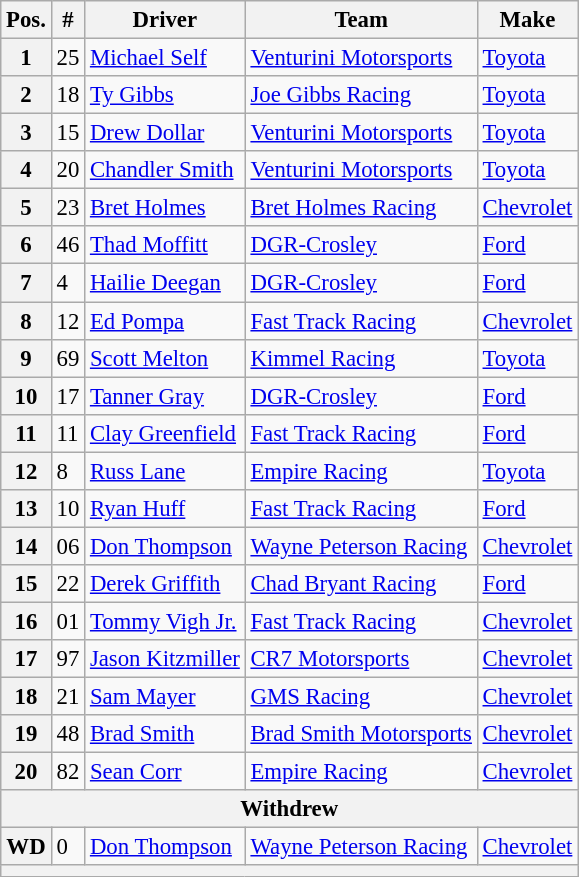<table class="wikitable" style="font-size:95%">
<tr>
<th>Pos.</th>
<th>#</th>
<th>Driver</th>
<th>Team</th>
<th>Make</th>
</tr>
<tr>
<th>1</th>
<td>25</td>
<td><a href='#'>Michael Self</a></td>
<td><a href='#'>Venturini Motorsports</a></td>
<td><a href='#'>Toyota</a></td>
</tr>
<tr>
<th>2</th>
<td>18</td>
<td><a href='#'>Ty Gibbs</a></td>
<td><a href='#'>Joe Gibbs Racing</a></td>
<td><a href='#'>Toyota</a></td>
</tr>
<tr>
<th>3</th>
<td>15</td>
<td><a href='#'>Drew Dollar</a></td>
<td><a href='#'>Venturini Motorsports</a></td>
<td><a href='#'>Toyota</a></td>
</tr>
<tr>
<th>4</th>
<td>20</td>
<td><a href='#'>Chandler Smith</a></td>
<td><a href='#'>Venturini Motorsports</a></td>
<td><a href='#'>Toyota</a></td>
</tr>
<tr>
<th>5</th>
<td>23</td>
<td><a href='#'>Bret Holmes</a></td>
<td><a href='#'>Bret Holmes Racing</a></td>
<td><a href='#'>Chevrolet</a></td>
</tr>
<tr>
<th>6</th>
<td>46</td>
<td><a href='#'>Thad Moffitt</a></td>
<td><a href='#'>DGR-Crosley</a></td>
<td><a href='#'>Ford</a></td>
</tr>
<tr>
<th>7</th>
<td>4</td>
<td><a href='#'>Hailie Deegan</a></td>
<td><a href='#'>DGR-Crosley</a></td>
<td><a href='#'>Ford</a></td>
</tr>
<tr>
<th>8</th>
<td>12</td>
<td><a href='#'>Ed Pompa</a></td>
<td><a href='#'>Fast Track Racing</a></td>
<td><a href='#'>Chevrolet</a></td>
</tr>
<tr>
<th>9</th>
<td>69</td>
<td><a href='#'>Scott Melton</a></td>
<td><a href='#'>Kimmel Racing</a></td>
<td><a href='#'>Toyota</a></td>
</tr>
<tr>
<th>10</th>
<td>17</td>
<td><a href='#'>Tanner Gray</a></td>
<td><a href='#'>DGR-Crosley</a></td>
<td><a href='#'>Ford</a></td>
</tr>
<tr>
<th>11</th>
<td>11</td>
<td><a href='#'>Clay Greenfield</a></td>
<td><a href='#'>Fast Track Racing</a></td>
<td><a href='#'>Ford</a></td>
</tr>
<tr>
<th>12</th>
<td>8</td>
<td><a href='#'>Russ Lane</a></td>
<td><a href='#'>Empire Racing</a></td>
<td><a href='#'>Toyota</a></td>
</tr>
<tr>
<th>13</th>
<td>10</td>
<td><a href='#'>Ryan Huff</a></td>
<td><a href='#'>Fast Track Racing</a></td>
<td><a href='#'>Ford</a></td>
</tr>
<tr>
<th>14</th>
<td>06</td>
<td><a href='#'>Don Thompson</a></td>
<td><a href='#'>Wayne Peterson Racing</a></td>
<td><a href='#'>Chevrolet</a></td>
</tr>
<tr>
<th>15</th>
<td>22</td>
<td><a href='#'>Derek Griffith</a></td>
<td><a href='#'>Chad Bryant Racing</a></td>
<td><a href='#'>Ford</a></td>
</tr>
<tr>
<th>16</th>
<td>01</td>
<td><a href='#'>Tommy Vigh Jr.</a></td>
<td><a href='#'>Fast Track Racing</a></td>
<td><a href='#'>Chevrolet</a></td>
</tr>
<tr>
<th>17</th>
<td>97</td>
<td><a href='#'>Jason Kitzmiller</a></td>
<td><a href='#'>CR7 Motorsports</a></td>
<td><a href='#'>Chevrolet</a></td>
</tr>
<tr>
<th>18</th>
<td>21</td>
<td><a href='#'>Sam Mayer</a></td>
<td><a href='#'>GMS Racing</a></td>
<td><a href='#'>Chevrolet</a></td>
</tr>
<tr>
<th>19</th>
<td>48</td>
<td><a href='#'>Brad Smith</a></td>
<td><a href='#'>Brad Smith Motorsports</a></td>
<td><a href='#'>Chevrolet</a></td>
</tr>
<tr>
<th>20</th>
<td>82</td>
<td><a href='#'>Sean Corr</a></td>
<td><a href='#'>Empire Racing</a></td>
<td><a href='#'>Chevrolet</a></td>
</tr>
<tr>
<th colspan="5">Withdrew</th>
</tr>
<tr>
<th>WD</th>
<td>0</td>
<td><a href='#'>Don Thompson</a></td>
<td><a href='#'>Wayne Peterson Racing</a></td>
<td><a href='#'>Chevrolet</a></td>
</tr>
<tr>
<th colspan="5"></th>
</tr>
</table>
